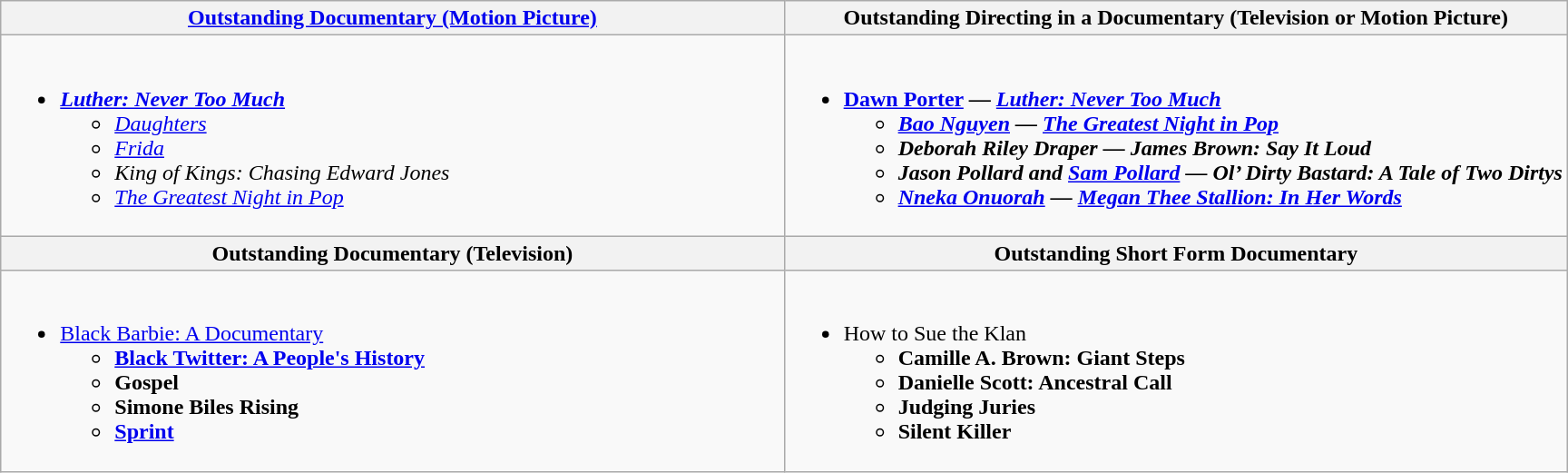<table class="wikitable">
<tr>
<th style="width=50%"><a href='#'>Outstanding Documentary (Motion Picture)</a></th>
<th style="width=50%">Outstanding Directing in a Documentary (Television or Motion Picture)</th>
</tr>
<tr>
<td width="50%" valign="top"><br><ul><li><strong><em><a href='#'>Luther: Never Too Much</a></em></strong><ul><li><em><a href='#'>Daughters</a></em></li><li><em><a href='#'>Frida</a></em></li><li><em>King of Kings: Chasing Edward Jones</em></li><li><em><a href='#'>The Greatest Night in Pop</a></em></li></ul></li></ul></td>
<td width="50%" valign="top"><br><ul><li><strong><a href='#'>Dawn Porter</a> — <em><a href='#'>Luther: Never Too Much</a><strong><em><ul><li><a href='#'>Bao Nguyen</a> — </em><a href='#'>The Greatest Night in Pop</a><em></li><li></em>Deborah Riley Draper<em> — </em>James Brown: Say It Loud<em></li><li>Jason Pollard and <a href='#'>Sam Pollard</a> — </em>Ol’ Dirty Bastard: A Tale of Two Dirtys<em></li><li><a href='#'>Nneka Onuorah</a> — </em><a href='#'>Megan Thee Stallion: In Her Words</a><em></li></ul></li></ul></td>
</tr>
<tr>
<th style="width=50%">Outstanding Documentary (Television)</th>
<th style="width=50%">Outstanding Short Form Documentary</th>
</tr>
<tr>
<td valign="top" width="50%"><br><ul><li></em></strong><a href='#'>Black Barbie: A Documentary</a><strong><em><ul><li></em><a href='#'>Black Twitter: A People's History</a><em></li><li></em>Gospel<em></li><li></em>Simone Biles Rising<em></li><li></em><a href='#'>Sprint</a><em></li></ul></li></ul></td>
<td valign="top" width="50%"><br><ul><li></em></strong>How to Sue the Klan<strong><em><ul><li></em>Camille A. Brown: Giant Steps<em></li><li></em>Danielle Scott: Ancestral Call<em></li><li></em>Judging Juries<em></li><li></em>Silent Killer<em></li></ul></li></ul></td>
</tr>
</table>
